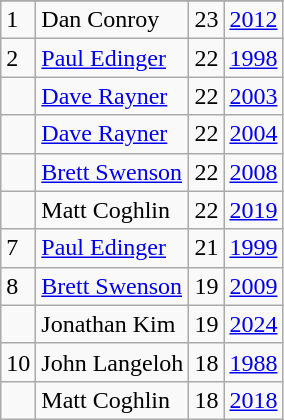<table class="wikitable">
<tr>
</tr>
<tr>
<td>1</td>
<td>Dan Conroy</td>
<td>23</td>
<td><a href='#'>2012</a></td>
</tr>
<tr>
<td>2</td>
<td><a href='#'>Paul Edinger</a></td>
<td>22</td>
<td><a href='#'>1998</a></td>
</tr>
<tr>
<td></td>
<td><a href='#'>Dave Rayner</a></td>
<td>22</td>
<td><a href='#'>2003</a></td>
</tr>
<tr>
<td></td>
<td><a href='#'>Dave Rayner</a></td>
<td>22</td>
<td><a href='#'>2004</a></td>
</tr>
<tr>
<td></td>
<td><a href='#'>Brett Swenson</a></td>
<td>22</td>
<td><a href='#'>2008</a></td>
</tr>
<tr>
<td></td>
<td>Matt Coghlin</td>
<td>22</td>
<td><a href='#'>2019</a></td>
</tr>
<tr>
<td>7</td>
<td><a href='#'>Paul Edinger</a></td>
<td>21</td>
<td><a href='#'>1999</a></td>
</tr>
<tr>
<td>8</td>
<td><a href='#'>Brett Swenson</a></td>
<td>19</td>
<td><a href='#'>2009</a></td>
</tr>
<tr>
<td></td>
<td>Jonathan Kim</td>
<td>19</td>
<td><a href='#'>2024</a></td>
</tr>
<tr>
<td>10</td>
<td>John Langeloh</td>
<td>18</td>
<td><a href='#'>1988</a></td>
</tr>
<tr>
<td></td>
<td>Matt Coghlin</td>
<td>18</td>
<td><a href='#'>2018</a></td>
</tr>
</table>
